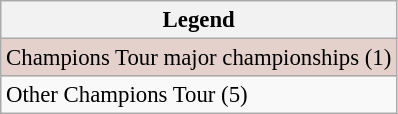<table class="wikitable" style="font-size:95%;">
<tr>
<th>Legend</th>
</tr>
<tr style="background:#e5d1cb;">
<td>Champions Tour major championships (1)</td>
</tr>
<tr>
<td>Other Champions Tour (5)</td>
</tr>
</table>
